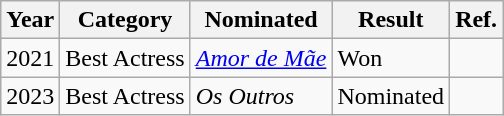<table class="wikitable">
<tr>
<th>Year</th>
<th>Category</th>
<th>Nominated</th>
<th>Result</th>
<th>Ref.</th>
</tr>
<tr>
<td>2021</td>
<td>Best Actress</td>
<td><em><a href='#'>Amor de Mãe</a></em></td>
<td>Won</td>
<td></td>
</tr>
<tr>
<td>2023</td>
<td>Best Actress</td>
<td><em>Os Outros</em></td>
<td>Nominated</td>
<td></td>
</tr>
</table>
